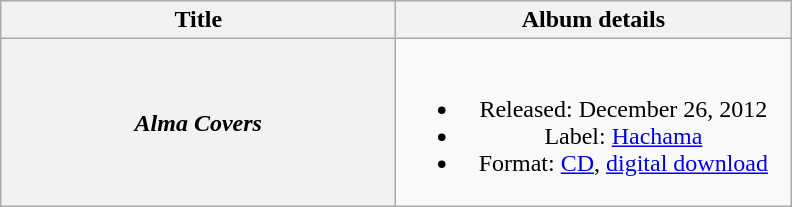<table class="wikitable plainrowheaders" style="text-align:center;" border="1">
<tr>
<th scope="col" style="width:16em;">Title</th>
<th scope="col" style="width:16em;">Album details</th>
</tr>
<tr>
<th scope="row"><em>Alma Covers</em></th>
<td><br><ul><li>Released: December 26, 2012</li><li>Label: <a href='#'>Hachama</a></li><li>Format: <a href='#'>CD</a>, <a href='#'>digital download</a></li></ul></td>
</tr>
</table>
